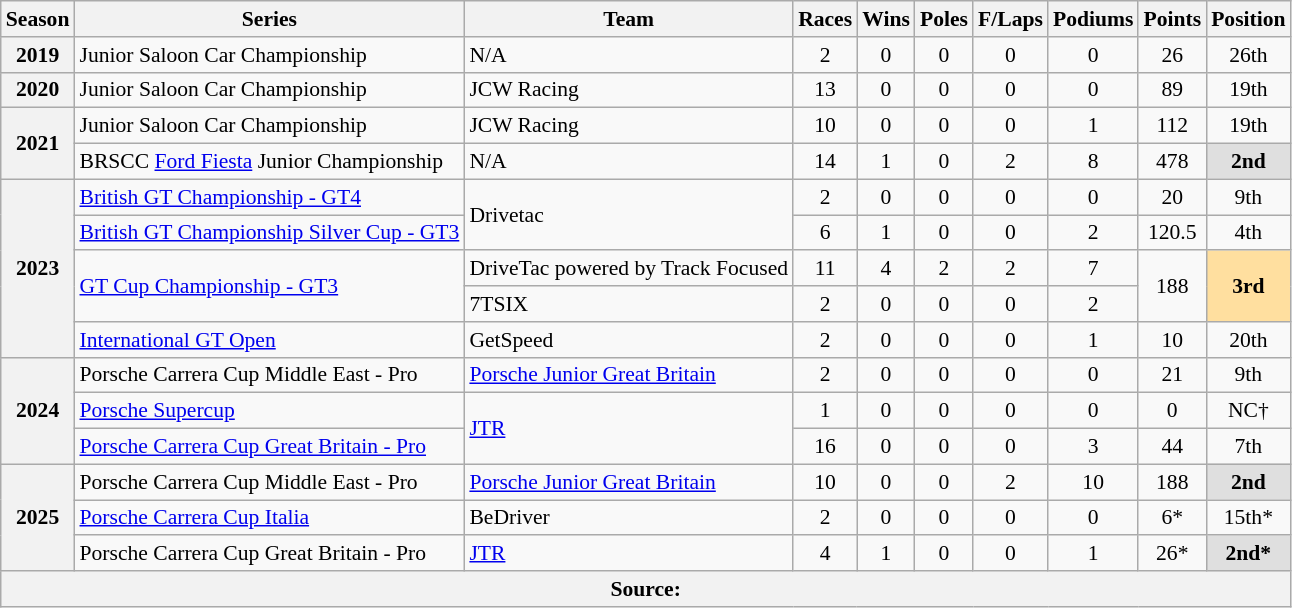<table class="wikitable" style="font-size: 90%; text-align:center">
<tr>
<th>Season</th>
<th>Series</th>
<th>Team</th>
<th>Races</th>
<th>Wins</th>
<th>Poles</th>
<th>F/Laps</th>
<th>Podiums</th>
<th>Points</th>
<th>Position</th>
</tr>
<tr>
<th>2019</th>
<td align="left">Junior Saloon Car Championship</td>
<td align="left">N/A</td>
<td>2</td>
<td>0</td>
<td>0</td>
<td>0</td>
<td>0</td>
<td>26</td>
<td>26th</td>
</tr>
<tr>
<th>2020</th>
<td align="left">Junior Saloon Car Championship</td>
<td align="left">JCW Racing</td>
<td>13</td>
<td>0</td>
<td>0</td>
<td>0</td>
<td>0</td>
<td>89</td>
<td>19th</td>
</tr>
<tr>
<th rowspan="2">2021</th>
<td align="left">Junior Saloon Car Championship</td>
<td align="left">JCW Racing</td>
<td>10</td>
<td>0</td>
<td>0</td>
<td>0</td>
<td>1</td>
<td>112</td>
<td>19th</td>
</tr>
<tr>
<td align="left">BRSCC <a href='#'>Ford Fiesta</a> Junior Championship</td>
<td align="left">N/A</td>
<td>14</td>
<td>1</td>
<td>0</td>
<td>2</td>
<td>8</td>
<td>478</td>
<td style="background:#DFDFDF;"><strong>2nd</strong></td>
</tr>
<tr>
<th rowspan="5">2023</th>
<td align="left"><a href='#'>British GT Championship - GT4</a></td>
<td rowspan="2" align="left">Drivetac</td>
<td>2</td>
<td>0</td>
<td>0</td>
<td>0</td>
<td>0</td>
<td>20</td>
<td>9th</td>
</tr>
<tr>
<td align="left"><a href='#'>British GT Championship Silver Cup - GT3</a></td>
<td>6</td>
<td>1</td>
<td>0</td>
<td>0</td>
<td>2</td>
<td>120.5</td>
<td>4th</td>
</tr>
<tr>
<td rowspan="2" align="left"><a href='#'>GT Cup Championship - GT3</a></td>
<td align="left">DriveTac powered by Track Focused</td>
<td>11</td>
<td>4</td>
<td>2</td>
<td>2</td>
<td>7</td>
<td rowspan="2">188</td>
<td rowspan="2" style="background:#FFDF9F;"><strong>3rd</strong></td>
</tr>
<tr>
<td align="left">7TSIX</td>
<td>2</td>
<td>0</td>
<td>0</td>
<td>0</td>
<td>2</td>
</tr>
<tr>
<td align="left"><a href='#'>International GT Open</a></td>
<td align="left">GetSpeed</td>
<td>2</td>
<td>0</td>
<td>0</td>
<td>0</td>
<td>1</td>
<td>10</td>
<td>20th</td>
</tr>
<tr>
<th rowspan="3">2024</th>
<td align="left">Porsche Carrera Cup Middle East - Pro</td>
<td align="left"><a href='#'>Porsche Junior Great Britain</a></td>
<td>2</td>
<td>0</td>
<td>0</td>
<td>0</td>
<td>0</td>
<td>21</td>
<td>9th</td>
</tr>
<tr>
<td align="left"><a href='#'>Porsche Supercup</a></td>
<td rowspan="2" align="left"><a href='#'>JTR</a></td>
<td>1</td>
<td>0</td>
<td>0</td>
<td>0</td>
<td>0</td>
<td>0</td>
<td>NC†</td>
</tr>
<tr>
<td align="left"><a href='#'>Porsche Carrera Cup Great Britain - Pro</a></td>
<td>16</td>
<td>0</td>
<td>0</td>
<td>0</td>
<td>3</td>
<td>44</td>
<td>7th</td>
</tr>
<tr>
<th rowspan="3">2025</th>
<td align=left>Porsche Carrera Cup Middle East - Pro</td>
<td align="left"><a href='#'>Porsche Junior Great Britain</a></td>
<td>10</td>
<td>0</td>
<td>0</td>
<td>2</td>
<td>10</td>
<td>188</td>
<td style="background:#DFDFDF;"><strong>2nd</strong></td>
</tr>
<tr>
<td align=left><a href='#'>Porsche Carrera Cup Italia</a></td>
<td align="left">BeDriver</td>
<td>2</td>
<td>0</td>
<td>0</td>
<td>0</td>
<td>0</td>
<td>6*</td>
<td>15th*</td>
</tr>
<tr>
<td align="left">Porsche Carrera Cup Great Britain - Pro</td>
<td align="left"><a href='#'>JTR</a></td>
<td>4</td>
<td>1</td>
<td>0</td>
<td>0</td>
<td>1</td>
<td>26*</td>
<td style="background:#DFDFDF;"><strong>2nd*</strong></td>
</tr>
<tr>
<th colspan="10">Source: </th>
</tr>
</table>
